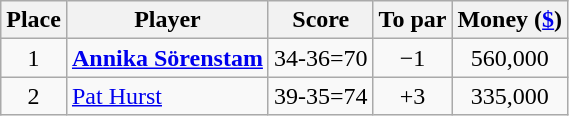<table class="wikitable">
<tr>
<th>Place</th>
<th>Player</th>
<th>Score</th>
<th>To par</th>
<th>Money (<a href='#'>$</a>)</th>
</tr>
<tr>
<td align=center>1</td>
<td> <strong><a href='#'>Annika Sörenstam</a></strong></td>
<td align=center>34-36=70</td>
<td align=center>−1</td>
<td align=center>560,000</td>
</tr>
<tr>
<td align=center>2</td>
<td> <a href='#'>Pat Hurst</a></td>
<td align=center>39-35=74</td>
<td align=center>+3</td>
<td align=center>335,000</td>
</tr>
</table>
